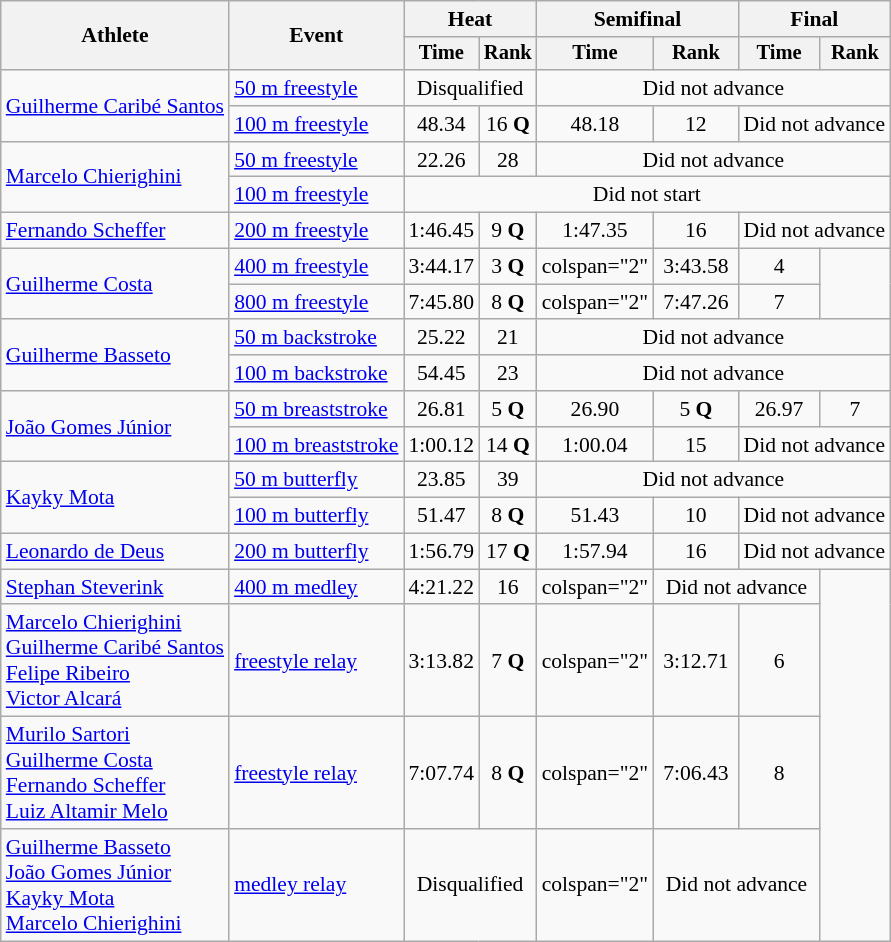<table class=wikitable style="font-size:90%">
<tr>
<th rowspan="2">Athlete</th>
<th rowspan="2">Event</th>
<th colspan="2">Heat</th>
<th colspan="2">Semifinal</th>
<th colspan="2">Final</th>
</tr>
<tr style="font-size:95%">
<th>Time</th>
<th>Rank</th>
<th>Time</th>
<th>Rank</th>
<th>Time</th>
<th>Rank</th>
</tr>
<tr align=center>
<td align=left rowspan="2"><a href='#'>Guilherme Caribé Santos</a></td>
<td align=left><a href='#'>50 m freestyle</a></td>
<td colspan="2">Disqualified</td>
<td colspan="4">Did not advance</td>
</tr>
<tr align=center>
<td align=left><a href='#'>100 m freestyle</a></td>
<td>48.34</td>
<td>16 <strong>Q</strong></td>
<td>48.18</td>
<td>12</td>
<td colspan="2">Did not advance</td>
</tr>
<tr align=center>
<td align=left rowspan="2"><a href='#'>Marcelo Chierighini</a></td>
<td align=left><a href='#'>50 m freestyle</a></td>
<td>22.26</td>
<td>28</td>
<td colspan="4">Did not advance</td>
</tr>
<tr align=center>
<td align=left><a href='#'>100 m freestyle</a></td>
<td colspan="6">Did not start</td>
</tr>
<tr align=center>
<td align=left><a href='#'>Fernando Scheffer</a></td>
<td align=left><a href='#'>200 m freestyle</a></td>
<td>1:46.45</td>
<td>9 <strong>Q</strong></td>
<td>1:47.35</td>
<td>16</td>
<td colspan="2">Did not advance</td>
</tr>
<tr align=center>
<td align=left rowspan="2"><a href='#'>Guilherme Costa</a></td>
<td align=left><a href='#'>400 m freestyle</a></td>
<td>3:44.17</td>
<td>3 <strong>Q</strong></td>
<td>colspan="2" </td>
<td>3:43.58</td>
<td>4</td>
</tr>
<tr align=center>
<td align=left><a href='#'>800 m freestyle</a></td>
<td>7:45.80</td>
<td>8 <strong>Q</strong></td>
<td>colspan="2" </td>
<td>7:47.26</td>
<td>7</td>
</tr>
<tr align=center>
<td align=left rowspan="2"><a href='#'>Guilherme Basseto</a></td>
<td align=left><a href='#'>50 m backstroke</a></td>
<td>25.22</td>
<td>21</td>
<td colspan="4">Did not advance</td>
</tr>
<tr align=center>
<td align=left><a href='#'>100 m backstroke</a></td>
<td>54.45</td>
<td>23</td>
<td colspan="4">Did not advance</td>
</tr>
<tr align=center>
<td align=left rowspan="2"><a href='#'>João Gomes Júnior</a></td>
<td align=left><a href='#'>50 m breaststroke</a></td>
<td>26.81</td>
<td>5 <strong>Q</strong></td>
<td>26.90</td>
<td>5 <strong>Q</strong></td>
<td>26.97</td>
<td>7</td>
</tr>
<tr align=center>
<td align=left><a href='#'>100 m breaststroke</a></td>
<td>1:00.12</td>
<td>14 <strong>Q</strong></td>
<td>1:00.04</td>
<td>15</td>
<td colspan="2">Did not advance</td>
</tr>
<tr align=center>
<td align=left rowspan="2"><a href='#'>Kayky Mota</a></td>
<td align=left><a href='#'>50 m butterfly</a></td>
<td>23.85</td>
<td>39</td>
<td colspan="4">Did not advance</td>
</tr>
<tr align=center>
<td align=left><a href='#'>100 m butterfly</a></td>
<td>51.47</td>
<td>8 <strong>Q</strong></td>
<td>51.43</td>
<td>10</td>
<td colspan="2">Did not advance</td>
</tr>
<tr align=center>
<td align=left><a href='#'>Leonardo de Deus</a></td>
<td align=left><a href='#'>200 m butterfly</a></td>
<td>1:56.79</td>
<td>17 <strong>Q</strong></td>
<td>1:57.94</td>
<td>16</td>
<td colspan="2">Did not advance</td>
</tr>
<tr align=center>
<td align=left><a href='#'>Stephan Steverink</a></td>
<td align=left><a href='#'>400 m medley</a></td>
<td>4:21.22</td>
<td>16</td>
<td>colspan="2" </td>
<td colspan="2">Did not advance</td>
</tr>
<tr align=center>
<td align=left><a href='#'>Marcelo Chierighini</a><br> <a href='#'>Guilherme Caribé Santos</a><br> <a href='#'>Felipe Ribeiro</a><br> <a href='#'>Victor Alcará</a></td>
<td align=left><a href='#'> freestyle relay</a></td>
<td>3:13.82</td>
<td>7 <strong>Q</strong></td>
<td>colspan="2" </td>
<td>3:12.71</td>
<td>6</td>
</tr>
<tr align=center>
<td align=left><a href='#'>Murilo Sartori</a><br> <a href='#'>Guilherme Costa</a><br> <a href='#'>Fernando Scheffer</a><br> <a href='#'>Luiz Altamir Melo</a></td>
<td align=left><a href='#'> freestyle relay</a></td>
<td>7:07.74</td>
<td>8 <strong>Q</strong></td>
<td>colspan="2" </td>
<td>7:06.43</td>
<td>8</td>
</tr>
<tr align=center>
<td align=left><a href='#'>Guilherme Basseto</a><br> <a href='#'>João Gomes Júnior</a><br> <a href='#'>Kayky Mota</a><br> <a href='#'>Marcelo Chierighini</a></td>
<td align=left><a href='#'> medley relay</a></td>
<td colspan=2>Disqualified</td>
<td>colspan="2" </td>
<td colspan=2>Did not advance</td>
</tr>
</table>
